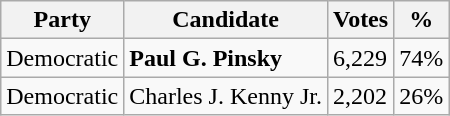<table class="wikitable">
<tr>
<th>Party</th>
<th>Candidate</th>
<th>Votes</th>
<th>%</th>
</tr>
<tr>
<td>Democratic</td>
<td><strong>Paul G. Pinsky</strong></td>
<td>6,229</td>
<td>74%</td>
</tr>
<tr>
<td>Democratic</td>
<td>Charles J. Kenny Jr.</td>
<td>2,202</td>
<td>26%</td>
</tr>
</table>
